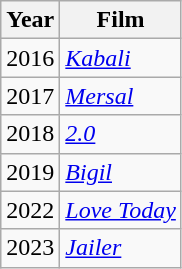<table class="wikitable">
<tr>
<th>Year</th>
<th>Film</th>
</tr>
<tr>
<td>2016</td>
<td><em><a href='#'>Kabali</a></em></td>
</tr>
<tr>
<td>2017</td>
<td><em><a href='#'>Mersal</a></em></td>
</tr>
<tr>
<td>2018</td>
<td><em><a href='#'>2.0</a></em></td>
</tr>
<tr>
<td>2019</td>
<td><em><a href='#'>Bigil</a></em></td>
</tr>
<tr>
<td>2022</td>
<td><em><a href='#'>Love Today</a></em></td>
</tr>
<tr>
<td>2023</td>
<td><em><a href='#'>Jailer</a></em></td>
</tr>
</table>
